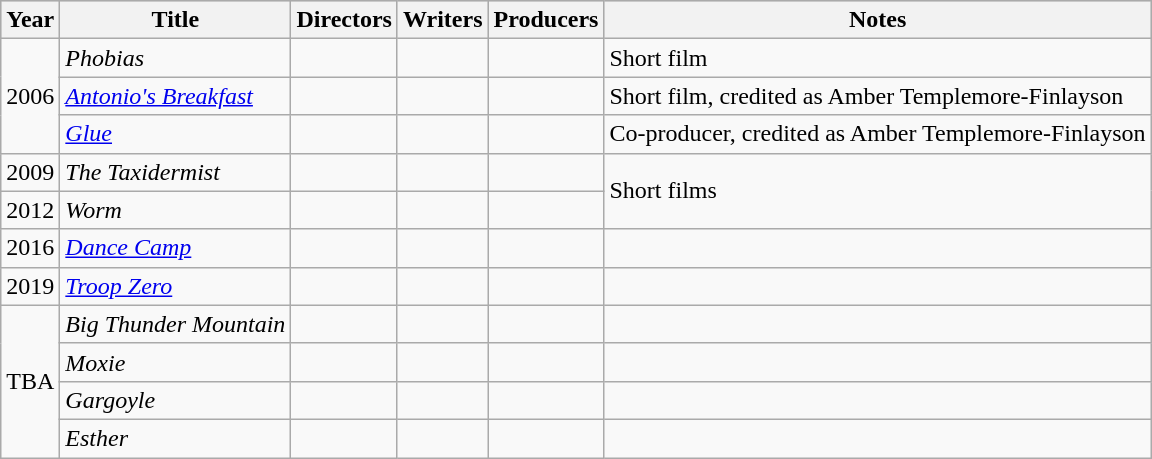<table class="wikitable">
<tr style="background:#ccc; text-align:center;">
<th>Year</th>
<th>Title</th>
<th>Directors</th>
<th>Writers</th>
<th>Producers</th>
<th>Notes</th>
</tr>
<tr>
<td rowspan="3">2006</td>
<td><em>Phobias</em></td>
<td></td>
<td></td>
<td></td>
<td>Short film</td>
</tr>
<tr>
<td><em><a href='#'>Antonio's Breakfast</a></em></td>
<td></td>
<td></td>
<td></td>
<td>Short film, credited as Amber Templemore-Finlayson</td>
</tr>
<tr>
<td><em><a href='#'>Glue</a></em></td>
<td></td>
<td></td>
<td></td>
<td>Co-producer, credited as Amber Templemore-Finlayson</td>
</tr>
<tr>
<td>2009</td>
<td><em>The Taxidermist</em></td>
<td></td>
<td></td>
<td></td>
<td rowspan="2">Short films</td>
</tr>
<tr>
<td>2012</td>
<td><em>Worm</em></td>
<td></td>
<td></td>
<td></td>
</tr>
<tr>
<td>2016</td>
<td><em><a href='#'>Dance Camp</a></em></td>
<td></td>
<td></td>
<td></td>
<td></td>
</tr>
<tr>
<td>2019</td>
<td><em><a href='#'>Troop Zero</a></em></td>
<td></td>
<td></td>
<td></td>
<td></td>
</tr>
<tr>
<td rowspan="4">TBA</td>
<td><em>Big Thunder Mountain</em></td>
<td></td>
<td></td>
<td></td>
<td></td>
</tr>
<tr>
<td><em>Moxie</em></td>
<td></td>
<td></td>
<td></td>
<td></td>
</tr>
<tr>
<td><em>Gargoyle</em></td>
<td></td>
<td></td>
<td></td>
<td></td>
</tr>
<tr>
<td><em>Esther</em></td>
<td></td>
<td></td>
<td></td>
<td></td>
</tr>
</table>
